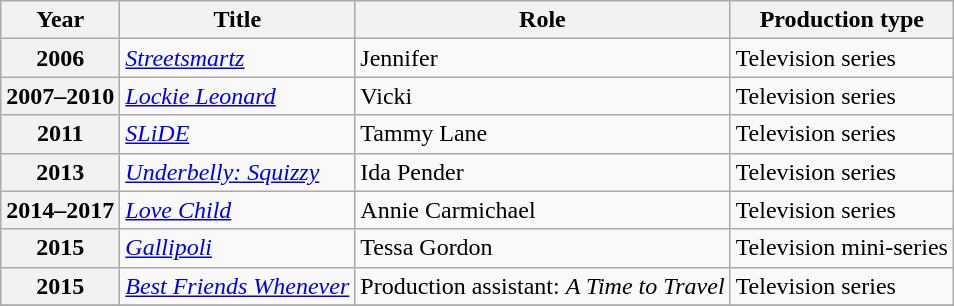<table class="wikitable sortable plainrowheaders">
<tr>
<th scope="col">Year</th>
<th scope="col">Title</th>
<th scope="col">Role</th>
<th scope="col">Production type</th>
</tr>
<tr>
<th scope="row">2006</th>
<td><em><a href='#'>Streetsmartz</a></em></td>
<td>Jennifer</td>
<td>Television series</td>
</tr>
<tr>
<th scope="row">2007–2010</th>
<td><em><a href='#'>Lockie Leonard</a></em></td>
<td>Vicki</td>
<td>Television series</td>
</tr>
<tr>
<th scope="row">2011</th>
<td><em><a href='#'>SLiDE</a></em></td>
<td>Tammy Lane</td>
<td>Television series</td>
</tr>
<tr>
<th scope="row">2013</th>
<td><em><a href='#'>Underbelly: Squizzy</a></em></td>
<td>Ida Pender</td>
<td>Television series</td>
</tr>
<tr>
<th scope="row">2014–2017</th>
<td><em><a href='#'>Love Child</a></em></td>
<td>Annie Carmichael</td>
<td>Television series</td>
</tr>
<tr>
<th scope="row">2015</th>
<td><em><a href='#'>Gallipoli</a></em></td>
<td>Tessa Gordon</td>
<td>Television mini-series</td>
</tr>
<tr>
<th scope="row">2015</th>
<td><em><a href='#'>Best Friends Whenever</a></em></td>
<td>Production assistant: <em>A Time to Travel</em></td>
<td>Television series</td>
</tr>
<tr>
</tr>
</table>
